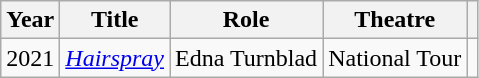<table class="wikitable">
<tr>
<th>Year</th>
<th>Title</th>
<th>Role</th>
<th>Theatre</th>
<th></th>
</tr>
<tr>
<td>2021</td>
<td><em><a href='#'>Hairspray</a></em></td>
<td>Edna Turnblad</td>
<td>National Tour</td>
<td style="text-align: center;"></td>
</tr>
</table>
